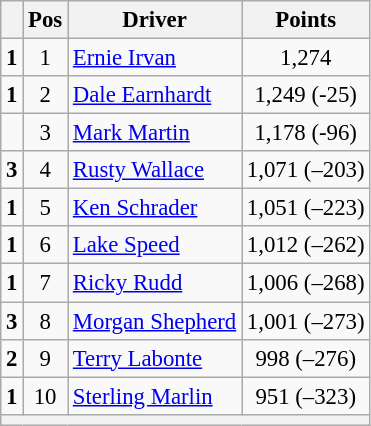<table class="wikitable" style="font-size: 95%;">
<tr>
<th></th>
<th>Pos</th>
<th>Driver</th>
<th>Points</th>
</tr>
<tr>
<td align="left"> <strong>1</strong></td>
<td style="text-align:center;">1</td>
<td><a href='#'>Ernie Irvan</a></td>
<td style="text-align:center;">1,274</td>
</tr>
<tr>
<td align="left"> <strong>1</strong></td>
<td style="text-align:center;">2</td>
<td><a href='#'>Dale Earnhardt</a></td>
<td style="text-align:center;">1,249 (-25)</td>
</tr>
<tr>
<td align="left"></td>
<td style="text-align:center;">3</td>
<td><a href='#'>Mark Martin</a></td>
<td style="text-align:center;">1,178 (-96)</td>
</tr>
<tr>
<td align="left"> <strong>3</strong></td>
<td style="text-align:center;">4</td>
<td><a href='#'>Rusty Wallace</a></td>
<td style="text-align:center;">1,071 (–203)</td>
</tr>
<tr>
<td align="left"> <strong>1</strong></td>
<td style="text-align:center;">5</td>
<td><a href='#'>Ken Schrader</a></td>
<td style="text-align:center;">1,051 (–223)</td>
</tr>
<tr>
<td align="left"> <strong>1</strong></td>
<td style="text-align:center;">6</td>
<td><a href='#'>Lake Speed</a></td>
<td style="text-align:center;">1,012 (–262)</td>
</tr>
<tr>
<td align="left"> <strong>1</strong></td>
<td style="text-align:center;">7</td>
<td><a href='#'>Ricky Rudd</a></td>
<td style="text-align:center;">1,006 (–268)</td>
</tr>
<tr>
<td align="left"> <strong>3</strong></td>
<td style="text-align:center;">8</td>
<td><a href='#'>Morgan Shepherd</a></td>
<td style="text-align:center;">1,001 (–273)</td>
</tr>
<tr>
<td align="left"> <strong>2</strong></td>
<td style="text-align:center;">9</td>
<td><a href='#'>Terry Labonte</a></td>
<td style="text-align:center;">998 (–276)</td>
</tr>
<tr>
<td align="left"> <strong>1</strong></td>
<td style="text-align:center;">10</td>
<td><a href='#'>Sterling Marlin</a></td>
<td style="text-align:center;">951 (–323)</td>
</tr>
<tr class="sortbottom">
<th colspan="9"></th>
</tr>
</table>
